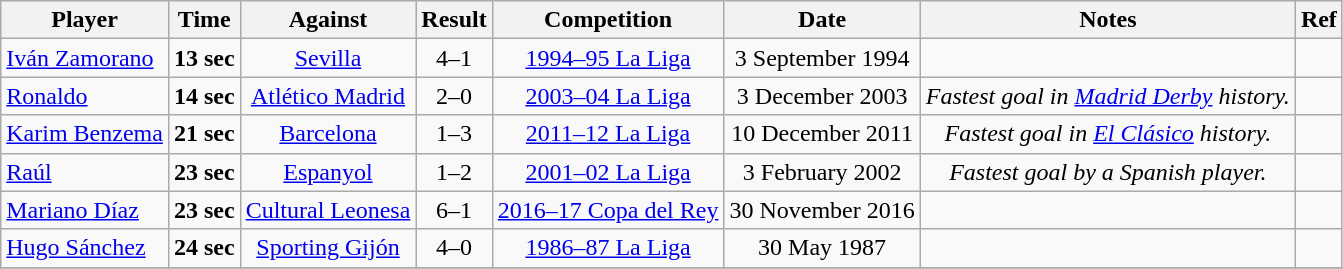<table class="wikitable" style="text-align:center;">
<tr>
<th>Player</th>
<th>Time</th>
<th>Against</th>
<th>Result</th>
<th>Competition</th>
<th>Date</th>
<th>Notes</th>
<th>Ref</th>
</tr>
<tr>
<td align="left"> <a href='#'>Iván Zamorano</a></td>
<td><strong>13 sec</strong></td>
<td><a href='#'>Sevilla</a></td>
<td>4–1</td>
<td><a href='#'>1994–95 La Liga</a></td>
<td>3 September 1994</td>
<td></td>
<td></td>
</tr>
<tr>
<td align="left"> <a href='#'>Ronaldo</a></td>
<td><strong>14 sec</strong></td>
<td><a href='#'>Atlético Madrid</a></td>
<td>2–0</td>
<td><a href='#'>2003–04 La Liga</a></td>
<td>3 December 2003</td>
<td><em>Fastest goal in <a href='#'>Madrid Derby</a> history.</em></td>
<td></td>
</tr>
<tr>
<td align="left"> <a href='#'>Karim Benzema</a></td>
<td><strong>21 sec</strong></td>
<td><a href='#'>Barcelona</a></td>
<td>1–3</td>
<td><a href='#'>2011–12 La Liga</a></td>
<td>10 December 2011</td>
<td><em>Fastest goal in <a href='#'>El Clásico</a> history.</em></td>
<td></td>
</tr>
<tr>
<td align="left"> <a href='#'>Raúl</a></td>
<td><strong>23 sec</strong></td>
<td><a href='#'>Espanyol</a></td>
<td>1–2</td>
<td><a href='#'>2001–02 La Liga</a></td>
<td>3 February 2002</td>
<td><em>Fastest goal by a Spanish player.</em></td>
<td></td>
</tr>
<tr>
<td align="left"> <a href='#'>Mariano Díaz</a></td>
<td><strong>23 sec</strong></td>
<td><a href='#'>Cultural Leonesa</a></td>
<td>6–1</td>
<td><a href='#'>2016–17 Copa del Rey</a></td>
<td>30 November 2016</td>
<td></td>
<td></td>
</tr>
<tr>
<td align="left"> <a href='#'>Hugo Sánchez</a></td>
<td><strong>24 sec</strong></td>
<td><a href='#'>Sporting Gijón</a></td>
<td>4–0</td>
<td><a href='#'>1986–87 La Liga</a></td>
<td>30 May 1987</td>
<td></td>
<td></td>
</tr>
<tr>
</tr>
</table>
